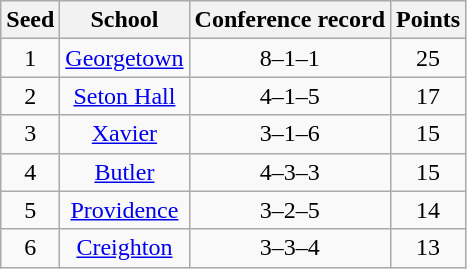<table class="wikitable" style="text-align:center">
<tr>
<th>Seed</th>
<th>School</th>
<th>Conference record</th>
<th>Points</th>
</tr>
<tr>
<td>1</td>
<td><a href='#'>Georgetown</a></td>
<td>8–1–1</td>
<td>25</td>
</tr>
<tr>
<td>2</td>
<td><a href='#'>Seton Hall</a></td>
<td>4–1–5</td>
<td>17</td>
</tr>
<tr>
<td>3</td>
<td><a href='#'>Xavier</a></td>
<td>3–1–6</td>
<td>15</td>
</tr>
<tr>
<td>4</td>
<td><a href='#'>Butler</a></td>
<td>4–3–3</td>
<td>15</td>
</tr>
<tr>
<td>5</td>
<td><a href='#'>Providence</a></td>
<td>3–2–5</td>
<td>14</td>
</tr>
<tr>
<td>6</td>
<td><a href='#'>Creighton</a></td>
<td>3–3–4</td>
<td>13</td>
</tr>
</table>
